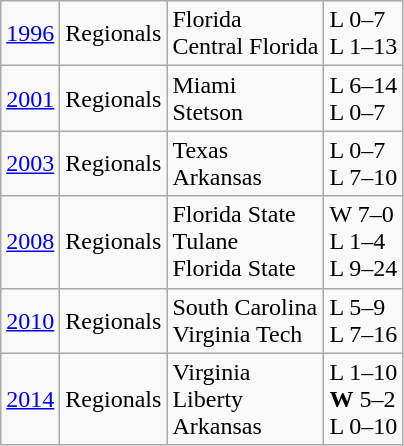<table class="wikitable">
<tr>
<td><a href='#'>1996</a></td>
<td>Regionals</td>
<td>Florida<br>Central Florida</td>
<td>L 0–7<br>L 1–13</td>
</tr>
<tr>
<td><a href='#'>2001</a></td>
<td>Regionals</td>
<td>Miami<br>Stetson</td>
<td>L 6–14<br>L 0–7</td>
</tr>
<tr>
<td><a href='#'>2003</a></td>
<td>Regionals</td>
<td>Texas<br>Arkansas</td>
<td>L 0–7<br>L 7–10</td>
</tr>
<tr>
<td><a href='#'>2008</a></td>
<td>Regionals</td>
<td>Florida State<br>Tulane<br>Florida State</td>
<td>W 7–0<br>L 1–4<br>L 9–24</td>
</tr>
<tr>
<td><a href='#'>2010</a></td>
<td>Regionals</td>
<td>South Carolina<br>Virginia Tech</td>
<td>L 5–9<br>L 7–16</td>
</tr>
<tr>
<td><a href='#'>2014</a></td>
<td>Regionals</td>
<td>Virginia<br>Liberty<br>Arkansas</td>
<td>L 1–10<br><strong>W</strong> 5–2<br>L 0–10</td>
</tr>
</table>
